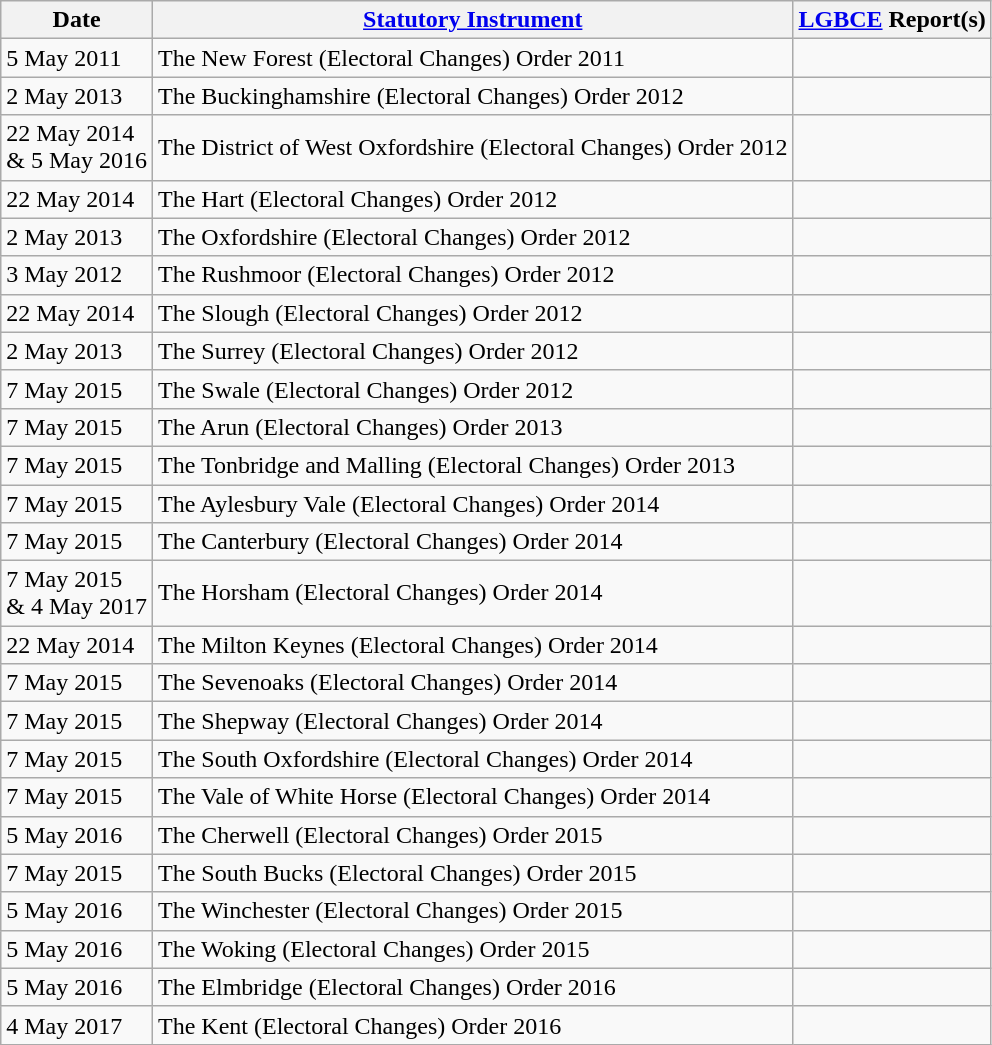<table class="wikitable sortable">
<tr>
<th>Date</th>
<th><a href='#'>Statutory Instrument</a></th>
<th><a href='#'>LGBCE</a> Report(s)</th>
</tr>
<tr>
<td>5 May 2011</td>
<td>The New Forest (Electoral Changes) Order 2011</td>
<td></td>
</tr>
<tr>
<td>2 May 2013</td>
<td>The Buckinghamshire (Electoral Changes) Order 2012</td>
<td></td>
</tr>
<tr>
<td>22 May 2014<br>& 5 May 2016</td>
<td>The District of West Oxfordshire (Electoral Changes) Order 2012</td>
<td></td>
</tr>
<tr>
<td>22 May 2014</td>
<td>The Hart (Electoral Changes) Order 2012</td>
<td></td>
</tr>
<tr>
<td>2 May 2013</td>
<td>The Oxfordshire (Electoral Changes) Order 2012</td>
<td></td>
</tr>
<tr>
<td>3 May 2012</td>
<td>The Rushmoor (Electoral Changes) Order 2012</td>
<td></td>
</tr>
<tr>
<td>22 May 2014</td>
<td>The Slough (Electoral Changes) Order 2012</td>
<td></td>
</tr>
<tr>
<td>2 May 2013</td>
<td>The Surrey (Electoral Changes) Order 2012</td>
<td></td>
</tr>
<tr>
<td>7 May 2015</td>
<td>The Swale (Electoral Changes) Order 2012</td>
<td></td>
</tr>
<tr>
<td>7 May 2015</td>
<td>The Arun (Electoral Changes) Order 2013</td>
<td></td>
</tr>
<tr>
<td>7 May 2015</td>
<td>The Tonbridge and Malling (Electoral Changes) Order 2013</td>
<td></td>
</tr>
<tr>
<td>7 May 2015</td>
<td>The Aylesbury Vale (Electoral Changes) Order 2014</td>
<td></td>
</tr>
<tr>
<td>7 May 2015</td>
<td>The Canterbury (Electoral Changes) Order 2014</td>
<td></td>
</tr>
<tr>
<td>7 May 2015<br>& 4 May 2017</td>
<td>The Horsham (Electoral Changes) Order 2014</td>
<td></td>
</tr>
<tr>
<td>22 May 2014</td>
<td>The Milton Keynes (Electoral Changes) Order 2014</td>
<td></td>
</tr>
<tr>
<td>7 May 2015</td>
<td>The Sevenoaks (Electoral Changes) Order 2014</td>
<td></td>
</tr>
<tr>
<td>7 May 2015</td>
<td>The Shepway (Electoral Changes) Order 2014</td>
<td></td>
</tr>
<tr>
<td>7 May 2015</td>
<td>The South Oxfordshire (Electoral Changes) Order 2014</td>
<td></td>
</tr>
<tr>
<td>7 May 2015</td>
<td>The Vale of White Horse (Electoral Changes) Order 2014</td>
<td></td>
</tr>
<tr>
<td>5 May 2016</td>
<td>The Cherwell (Electoral Changes) Order 2015</td>
<td></td>
</tr>
<tr>
<td>7 May 2015</td>
<td>The South Bucks (Electoral Changes) Order 2015</td>
<td></td>
</tr>
<tr>
<td>5 May 2016</td>
<td>The Winchester (Electoral Changes) Order 2015</td>
<td></td>
</tr>
<tr>
<td>5 May 2016</td>
<td>The Woking (Electoral Changes) Order 2015</td>
<td></td>
</tr>
<tr>
<td>5 May 2016</td>
<td>The Elmbridge (Electoral Changes) Order 2016</td>
<td></td>
</tr>
<tr>
<td>4 May 2017</td>
<td>The Kent (Electoral Changes) Order 2016</td>
<td></td>
</tr>
</table>
